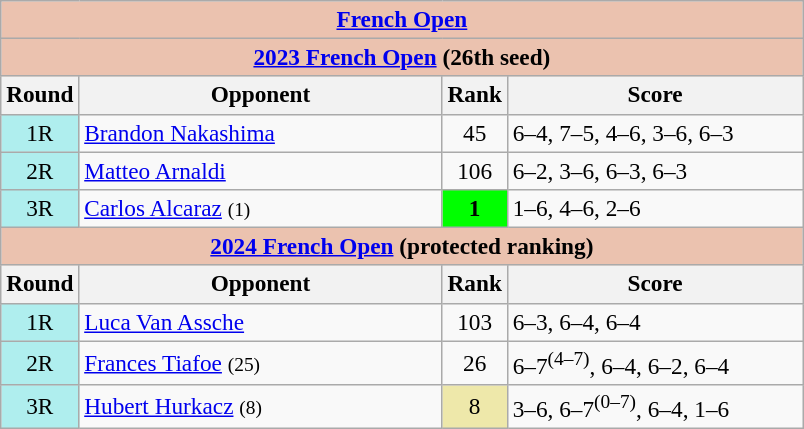<table class=wikitable style=font-size:97%>
<tr>
<th colspan=4 style="background:#ebc2af;"><a href='#'>French Open</a></th>
</tr>
<tr>
<th colspan=4 style="background:#ebc2af;"><a href='#'>2023 French Open</a> (26th seed)</th>
</tr>
<tr>
<th width=40>Round</th>
<th width=235>Opponent</th>
<th width=20>Rank</th>
<th width=190>Score</th>
</tr>
<tr>
<td align="center" style="background:#afeeee;">1R</td>
<td> <a href='#'>Brandon Nakashima</a></td>
<td align="center">45</td>
<td>6–4, 7–5, 4–6, 3–6, 6–3</td>
</tr>
<tr>
<td align="center" style="background:#afeeee;">2R</td>
<td> <a href='#'>Matteo Arnaldi</a></td>
<td align="center">106</td>
<td>6–2, 3–6, 6–3, 6–3</td>
</tr>
<tr>
<td align="center" style="background:#afeeee;">3R</td>
<td> <a href='#'>Carlos Alcaraz</a> <small>(1)</small></td>
<td align="center" bgcolor=lime><strong>1</strong></td>
<td>1–6, 4–6, 2–6</td>
</tr>
<tr>
<th colspan=4 style="background:#ebc2af;"><a href='#'>2024 French Open</a> (protected ranking)</th>
</tr>
<tr>
<th width=40>Round</th>
<th width=235>Opponent</th>
<th width=20>Rank</th>
<th width=190>Score</th>
</tr>
<tr>
<td align="center" style="background:#afeeee;">1R</td>
<td> <a href='#'>Luca Van Assche</a></td>
<td align="center">103</td>
<td>6–3, 6–4, 6–4</td>
</tr>
<tr>
<td align="center" style="background:#afeeee;">2R</td>
<td> <a href='#'>Frances Tiafoe</a> <small>(25)</small></td>
<td align="center">26</td>
<td>6–7<sup>(4–7)</sup>, 6–4, 6–2, 6–4</td>
</tr>
<tr>
<td align="center" style="background:#afeeee;">3R</td>
<td> <a href='#'>Hubert Hurkacz</a> <small>(8)</small></td>
<td align="center" bgcolor=eee8aa>8</td>
<td>3–6, 6–7<sup>(0–7)</sup>, 6–4, 1–6</td>
</tr>
</table>
